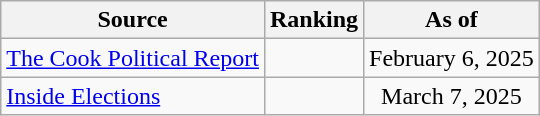<table class="wikitable" style="text-align:center">
<tr>
<th>Source</th>
<th>Ranking</th>
<th>As of</th>
</tr>
<tr>
<td align=left><a href='#'>The Cook Political Report</a></td>
<td></td>
<td>February 6, 2025</td>
</tr>
<tr>
<td align=left><a href='#'>Inside Elections</a></td>
<td></td>
<td>March 7, 2025</td>
</tr>
</table>
